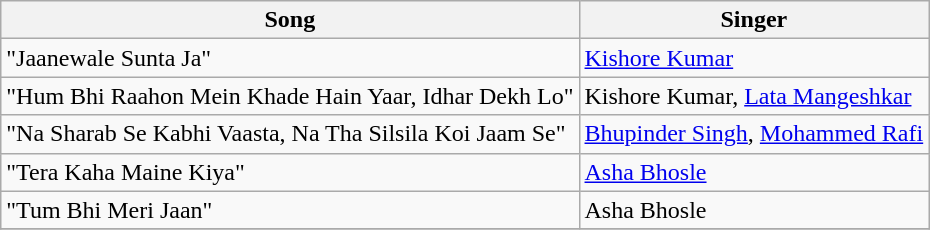<table class="wikitable">
<tr>
<th>Song</th>
<th>Singer</th>
</tr>
<tr>
<td>"Jaanewale Sunta Ja"</td>
<td><a href='#'>Kishore Kumar</a></td>
</tr>
<tr>
<td>"Hum Bhi Raahon Mein Khade Hain Yaar, Idhar Dekh Lo"</td>
<td>Kishore Kumar, <a href='#'>Lata Mangeshkar</a></td>
</tr>
<tr>
<td>"Na Sharab Se Kabhi Vaasta, Na Tha Silsila Koi Jaam Se"</td>
<td><a href='#'>Bhupinder Singh</a>, <a href='#'>Mohammed Rafi</a></td>
</tr>
<tr>
<td>"Tera Kaha Maine Kiya"</td>
<td><a href='#'>Asha Bhosle</a></td>
</tr>
<tr>
<td>"Tum Bhi Meri Jaan"</td>
<td>Asha Bhosle</td>
</tr>
<tr>
</tr>
</table>
